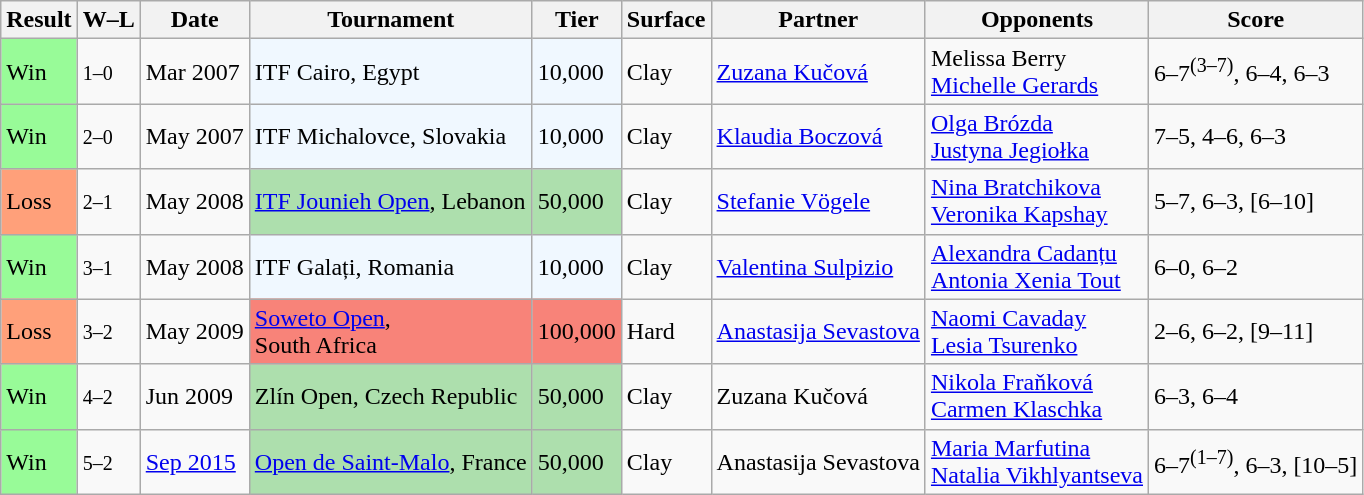<table class="sortable wikitable">
<tr>
<th>Result</th>
<th class=unsortable>W–L</th>
<th>Date</th>
<th>Tournament</th>
<th>Tier</th>
<th>Surface</th>
<th>Partner</th>
<th>Opponents</th>
<th class=unsortable>Score</th>
</tr>
<tr>
<td style=background:#98fb98>Win</td>
<td><small>1–0</small></td>
<td>Mar 2007</td>
<td style=background:#f0f8ff>ITF Cairo, Egypt</td>
<td style=background:#f0f8ff>10,000</td>
<td>Clay</td>
<td> <a href='#'>Zuzana Kučová</a></td>
<td> Melissa Berry <br>  <a href='#'>Michelle Gerards</a></td>
<td>6–7<sup>(3–7)</sup>, 6–4, 6–3</td>
</tr>
<tr>
<td style=background:#98fb98>Win</td>
<td><small>2–0</small></td>
<td>May 2007</td>
<td style=background:#f0f8ff>ITF Michalovce, Slovakia</td>
<td style=background:#f0f8ff>10,000</td>
<td>Clay</td>
<td> <a href='#'>Klaudia Boczová</a></td>
<td> <a href='#'>Olga Brózda</a> <br>  <a href='#'>Justyna Jegiołka</a></td>
<td>7–5, 4–6, 6–3</td>
</tr>
<tr>
<td bgcolor=FFA07A>Loss</td>
<td><small>2–1</small></td>
<td>May 2008</td>
<td style=background:#addfad><a href='#'>ITF Jounieh Open</a>, Lebanon</td>
<td style=background:#addfad>50,000</td>
<td>Clay</td>
<td> <a href='#'>Stefanie Vögele</a></td>
<td> <a href='#'>Nina Bratchikova</a> <br>  <a href='#'>Veronika Kapshay</a></td>
<td>5–7, 6–3, [6–10]</td>
</tr>
<tr>
<td style=background:#98fb98>Win</td>
<td><small>3–1</small></td>
<td>May 2008</td>
<td style=background:#f0f8ff>ITF Galați, Romania</td>
<td style=background:#f0f8ff>10,000</td>
<td>Clay</td>
<td> <a href='#'>Valentina Sulpizio</a></td>
<td> <a href='#'>Alexandra Cadanțu</a> <br>  <a href='#'>Antonia Xenia Tout</a></td>
<td>6–0, 6–2</td>
</tr>
<tr>
<td bgcolor=FFA07A>Loss</td>
<td><small>3–2</small></td>
<td>May 2009</td>
<td style=background:#f88379><a href='#'>Soweto Open</a>, <br>South Africa</td>
<td style=background:#f88379>100,000</td>
<td>Hard</td>
<td> <a href='#'>Anastasija Sevastova</a></td>
<td> <a href='#'>Naomi Cavaday</a> <br>  <a href='#'>Lesia Tsurenko</a></td>
<td>2–6, 6–2, [9–11]</td>
</tr>
<tr>
<td style=background:#98fb98>Win</td>
<td><small>4–2</small></td>
<td>Jun 2009</td>
<td style=background:#addfad>Zlín Open, Czech Republic</td>
<td style=background:#addfad>50,000</td>
<td>Clay</td>
<td> Zuzana Kučová</td>
<td> <a href='#'>Nikola Fraňková</a> <br>  <a href='#'>Carmen Klaschka</a></td>
<td>6–3, 6–4</td>
</tr>
<tr>
<td style=background:#98fb98>Win</td>
<td><small>5–2</small></td>
<td><a href='#'>Sep 2015</a></td>
<td style=background:#addfad><a href='#'>Open de Saint-Malo</a>, France</td>
<td style=background:#addfad>50,000</td>
<td>Clay</td>
<td> Anastasija Sevastova</td>
<td> <a href='#'>Maria Marfutina</a> <br>  <a href='#'>Natalia Vikhlyantseva</a></td>
<td>6–7<sup>(1–7)</sup>, 6–3, [10–5]</td>
</tr>
</table>
